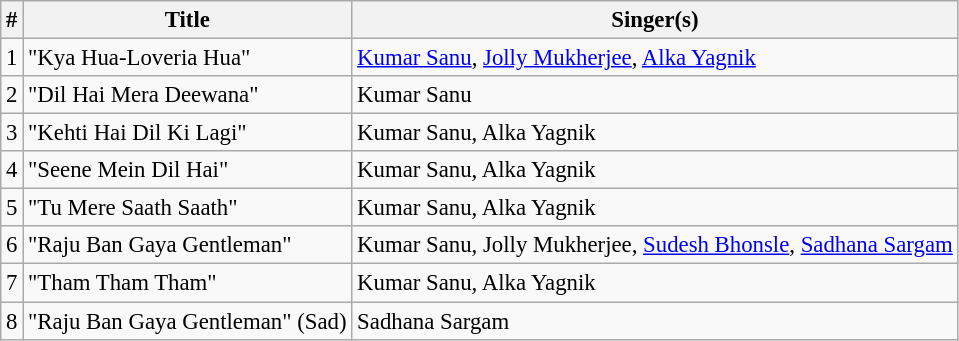<table class="wikitable sortable" style="font-size:95%;">
<tr>
<th>#</th>
<th>Title</th>
<th>Singer(s)</th>
</tr>
<tr>
<td>1</td>
<td>"Kya Hua-Loveria Hua"</td>
<td><a href='#'>Kumar Sanu</a>, <a href='#'>Jolly Mukherjee</a>, <a href='#'>Alka Yagnik</a></td>
</tr>
<tr>
<td>2</td>
<td>"Dil Hai Mera Deewana"</td>
<td>Kumar Sanu</td>
</tr>
<tr>
<td>3</td>
<td>"Kehti Hai Dil Ki Lagi"</td>
<td>Kumar Sanu, Alka Yagnik</td>
</tr>
<tr>
<td>4</td>
<td>"Seene Mein Dil Hai"</td>
<td>Kumar Sanu, Alka Yagnik</td>
</tr>
<tr>
<td>5</td>
<td>"Tu Mere Saath Saath"</td>
<td>Kumar Sanu, Alka Yagnik</td>
</tr>
<tr>
<td>6</td>
<td>"Raju Ban Gaya Gentleman"</td>
<td>Kumar Sanu, Jolly Mukherjee, <a href='#'>Sudesh Bhonsle</a>, <a href='#'>Sadhana Sargam</a></td>
</tr>
<tr>
<td>7</td>
<td>"Tham Tham Tham"</td>
<td>Kumar Sanu, Alka Yagnik</td>
</tr>
<tr>
<td>8</td>
<td>"Raju Ban Gaya Gentleman" (Sad)</td>
<td>Sadhana Sargam</td>
</tr>
</table>
